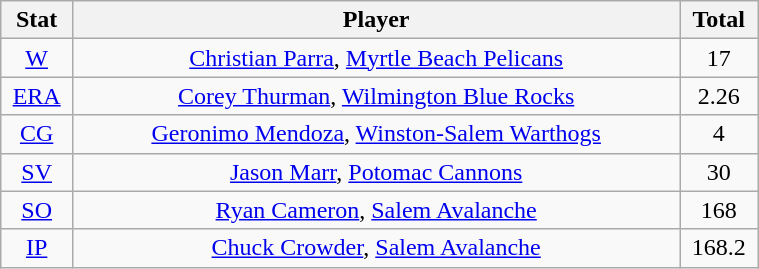<table class="wikitable" width="40%" style="text-align:center;">
<tr>
<th width="5%">Stat</th>
<th width="60%">Player</th>
<th width="5%">Total</th>
</tr>
<tr>
<td><a href='#'>W</a></td>
<td><a href='#'>Christian Parra</a>, <a href='#'>Myrtle Beach Pelicans</a></td>
<td>17</td>
</tr>
<tr>
<td><a href='#'>ERA</a></td>
<td><a href='#'>Corey Thurman</a>, <a href='#'>Wilmington Blue Rocks</a></td>
<td>2.26</td>
</tr>
<tr>
<td><a href='#'>CG</a></td>
<td><a href='#'>Geronimo Mendoza</a>, <a href='#'>Winston-Salem Warthogs</a></td>
<td>4</td>
</tr>
<tr>
<td><a href='#'>SV</a></td>
<td><a href='#'>Jason Marr</a>, <a href='#'>Potomac Cannons</a></td>
<td>30</td>
</tr>
<tr>
<td><a href='#'>SO</a></td>
<td><a href='#'>Ryan Cameron</a>, <a href='#'>Salem Avalanche</a></td>
<td>168</td>
</tr>
<tr>
<td><a href='#'>IP</a></td>
<td><a href='#'>Chuck Crowder</a>, <a href='#'>Salem Avalanche</a></td>
<td>168.2</td>
</tr>
</table>
